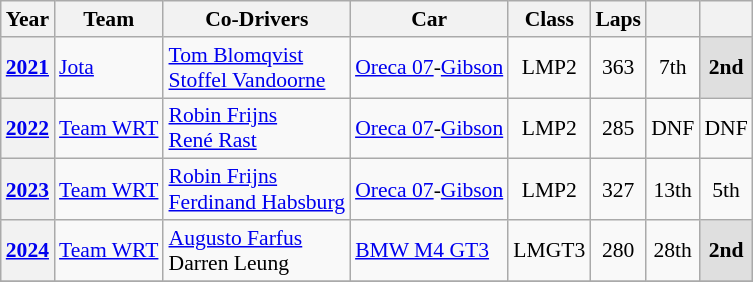<table class="wikitable" style="text-align:center; font-size:90%">
<tr>
<th>Year</th>
<th>Team</th>
<th>Co-Drivers</th>
<th>Car</th>
<th>Class</th>
<th>Laps</th>
<th></th>
<th></th>
</tr>
<tr>
<th><a href='#'>2021</a></th>
<td align="left"nowrap> <a href='#'>Jota</a></td>
<td align="left"nowrap> <a href='#'>Tom Blomqvist</a><br> <a href='#'>Stoffel Vandoorne</a></td>
<td align="left"nowrap><a href='#'>Oreca 07</a>-<a href='#'>Gibson</a></td>
<td>LMP2</td>
<td>363</td>
<td>7th</td>
<td style="background:#DFDFDF;"><strong>2nd</strong></td>
</tr>
<tr>
<th><a href='#'>2022</a></th>
<td align="left"nowrap> <a href='#'>Team WRT</a></td>
<td align="left"nowrap> <a href='#'>Robin Frijns</a><br> <a href='#'>René Rast</a></td>
<td align="left"nowrap><a href='#'>Oreca 07</a>-<a href='#'>Gibson</a></td>
<td>LMP2</td>
<td>285</td>
<td>DNF</td>
<td>DNF</td>
</tr>
<tr>
<th><a href='#'>2023</a></th>
<td align="left"nowrap> <a href='#'>Team WRT</a></td>
<td align="left"nowrap> <a href='#'>Robin Frijns</a><br> <a href='#'>Ferdinand Habsburg</a></td>
<td align="left"nowrap><a href='#'>Oreca 07</a>-<a href='#'>Gibson</a></td>
<td>LMP2</td>
<td>327</td>
<td>13th</td>
<td>5th</td>
</tr>
<tr>
<th><a href='#'>2024</a></th>
<td align="left"> <a href='#'>Team WRT</a></td>
<td align="left"> <a href='#'>Augusto Farfus</a><br> Darren Leung</td>
<td align="left"><a href='#'>BMW M4 GT3</a></td>
<td>LMGT3</td>
<td>280</td>
<td>28th</td>
<td style="background:#DFDFDF;"><strong>2nd</strong></td>
</tr>
<tr>
</tr>
</table>
